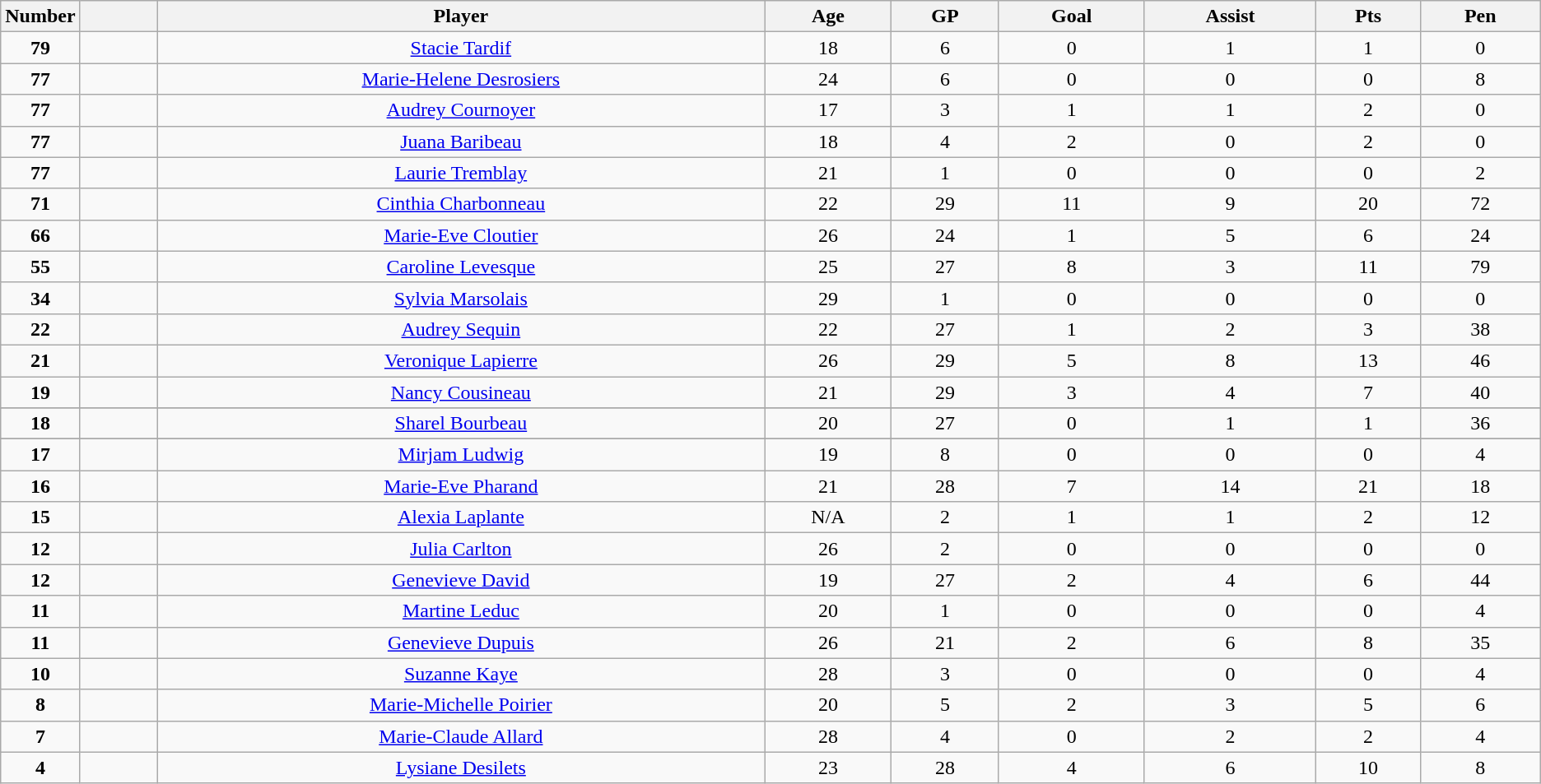<table class="wikitable" style="text-align:center">
<tr>
<th width=5%>Number</th>
<th width=5%></th>
<th !width=10%>Player</th>
<th !width=5%>Age</th>
<th !width=5%>GP</th>
<th !width=5%>Goal</th>
<th !width=5%>Assist</th>
<th !width=5%>Pts</th>
<th !width=5%>Pen</th>
</tr>
<tr>
<td><strong>79</strong></td>
<td></td>
<td><a href='#'>Stacie Tardif</a></td>
<td>18</td>
<td>6</td>
<td>0</td>
<td>1</td>
<td>1</td>
<td>0</td>
</tr>
<tr>
<td><strong>77</strong></td>
<td></td>
<td><a href='#'>Marie-Helene Desrosiers</a></td>
<td>24</td>
<td>6</td>
<td>0</td>
<td>0</td>
<td>0</td>
<td>8</td>
</tr>
<tr>
<td><strong>77</strong></td>
<td></td>
<td><a href='#'>Audrey Cournoyer</a></td>
<td>17</td>
<td>3</td>
<td>1</td>
<td>1</td>
<td>2</td>
<td>0</td>
</tr>
<tr>
<td><strong>77</strong></td>
<td></td>
<td><a href='#'>Juana Baribeau</a></td>
<td>18</td>
<td>4</td>
<td>2</td>
<td>0</td>
<td>2</td>
<td>0</td>
</tr>
<tr>
<td><strong>77</strong></td>
<td></td>
<td><a href='#'>Laurie Tremblay</a></td>
<td>21</td>
<td>1</td>
<td>0</td>
<td>0</td>
<td>0</td>
<td>2</td>
</tr>
<tr>
<td><strong>71</strong></td>
<td></td>
<td><a href='#'>Cinthia Charbonneau</a></td>
<td>22</td>
<td>29</td>
<td>11</td>
<td>9</td>
<td>20</td>
<td>72</td>
</tr>
<tr>
<td><strong>66</strong></td>
<td></td>
<td><a href='#'>Marie-Eve Cloutier</a></td>
<td>26</td>
<td>24</td>
<td>1</td>
<td>5</td>
<td>6</td>
<td>24</td>
</tr>
<tr>
<td><strong>55</strong></td>
<td></td>
<td><a href='#'>Caroline Levesque</a></td>
<td>25</td>
<td>27</td>
<td>8</td>
<td>3</td>
<td>11</td>
<td>79</td>
</tr>
<tr>
<td><strong>34</strong></td>
<td></td>
<td><a href='#'>Sylvia Marsolais</a></td>
<td>29</td>
<td>1</td>
<td>0</td>
<td>0</td>
<td>0</td>
<td>0</td>
</tr>
<tr>
<td><strong>22</strong></td>
<td></td>
<td><a href='#'>Audrey Sequin</a></td>
<td>22</td>
<td>27</td>
<td>1</td>
<td>2</td>
<td>3</td>
<td>38</td>
</tr>
<tr>
<td><strong>21</strong></td>
<td></td>
<td><a href='#'>Veronique Lapierre</a></td>
<td>26</td>
<td>29</td>
<td>5</td>
<td>8</td>
<td>13</td>
<td>46</td>
</tr>
<tr>
<td><strong>19</strong></td>
<td></td>
<td><a href='#'>Nancy Cousineau</a></td>
<td>21</td>
<td>29</td>
<td>3</td>
<td>4</td>
<td>7</td>
<td>40</td>
</tr>
<tr>
</tr>
<tr>
<td><strong>18</strong></td>
<td></td>
<td><a href='#'>Sharel Bourbeau</a></td>
<td>20</td>
<td>27</td>
<td>0</td>
<td>1</td>
<td>1</td>
<td>36</td>
</tr>
<tr>
</tr>
<tr>
<td><strong>17</strong></td>
<td></td>
<td><a href='#'>Mirjam Ludwig</a></td>
<td>19</td>
<td>8</td>
<td>0</td>
<td>0</td>
<td>0</td>
<td>4</td>
</tr>
<tr>
<td><strong>16</strong></td>
<td></td>
<td><a href='#'>Marie-Eve Pharand</a></td>
<td>21</td>
<td>28</td>
<td>7</td>
<td>14</td>
<td>21</td>
<td>18</td>
</tr>
<tr>
<td><strong>15</strong></td>
<td></td>
<td><a href='#'>Alexia Laplante</a></td>
<td>N/A</td>
<td>2</td>
<td>1</td>
<td>1</td>
<td>2</td>
<td>12</td>
</tr>
<tr>
<td><strong>12</strong></td>
<td></td>
<td><a href='#'>Julia Carlton</a></td>
<td>26</td>
<td>2</td>
<td>0</td>
<td>0</td>
<td>0</td>
<td>0</td>
</tr>
<tr>
<td><strong>12</strong></td>
<td></td>
<td><a href='#'>Genevieve David</a></td>
<td>19</td>
<td>27</td>
<td>2</td>
<td>4</td>
<td>6</td>
<td>44</td>
</tr>
<tr>
<td><strong>11</strong></td>
<td></td>
<td><a href='#'>Martine Leduc</a></td>
<td>20</td>
<td>1</td>
<td>0</td>
<td>0</td>
<td>0</td>
<td>4</td>
</tr>
<tr>
<td><strong>11</strong></td>
<td></td>
<td><a href='#'>Genevieve Dupuis</a></td>
<td>26</td>
<td>21</td>
<td>2</td>
<td>6</td>
<td>8</td>
<td>35</td>
</tr>
<tr>
<td><strong>10</strong></td>
<td></td>
<td><a href='#'>Suzanne Kaye</a></td>
<td>28</td>
<td>3</td>
<td>0</td>
<td>0</td>
<td>0</td>
<td>4</td>
</tr>
<tr>
<td><strong>8</strong></td>
<td></td>
<td><a href='#'>Marie-Michelle Poirier</a></td>
<td>20</td>
<td>5</td>
<td>2</td>
<td>3</td>
<td>5</td>
<td>6</td>
</tr>
<tr>
<td><strong>7</strong></td>
<td></td>
<td><a href='#'>Marie-Claude Allard</a></td>
<td>28</td>
<td>4</td>
<td>0</td>
<td>2</td>
<td>2</td>
<td>4</td>
</tr>
<tr>
<td><strong>4</strong></td>
<td></td>
<td><a href='#'>Lysiane Desilets</a></td>
<td>23</td>
<td>28</td>
<td>4</td>
<td>6</td>
<td>10</td>
<td>8</td>
</tr>
</table>
